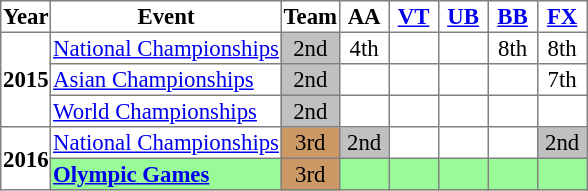<table border="1" cellpadding="1" cellspacing="2" style="border-collapse: collapse; text-align:center; font-size: 95%;">
<tr>
<th align="center">Year</th>
<th align="center">Event</th>
<th style="width:30px;">Team</th>
<th style="width:30px;">AA</th>
<th style="width:30px;"><a href='#'>VT</a></th>
<th style="width:30px;"><a href='#'>UB</a></th>
<th style="width:30px;"><a href='#'>BB</a></th>
<th style="width:30px;"><a href='#'>FX</a></th>
</tr>
<tr>
<td rowspan="3"><strong>2015</strong></td>
<td align="left"><a href='#'>National Championships</a></td>
<td style="background: silver;">2nd</td>
<td>4th</td>
<td></td>
<td></td>
<td>8th</td>
<td>8th</td>
</tr>
<tr>
<td align="left"><a href='#'>Asian Championships</a></td>
<td style="background: silver;">2nd</td>
<td></td>
<td></td>
<td></td>
<td></td>
<td>7th</td>
</tr>
<tr>
<td align="left"><a href='#'>World Championships</a></td>
<td style="background:silver;">2nd</td>
<td></td>
<td></td>
<td></td>
<td></td>
<td></td>
</tr>
<tr>
<td rowspan="2"><strong>2016</strong></td>
<td align="left"><a href='#'>National Championships</a></td>
<td style="background:#c96;">3rd</td>
<td style="background: silver;">2nd</td>
<td></td>
<td></td>
<td></td>
<td style="background: silver;">2nd</td>
</tr>
<tr bgcolor=98FB98>
<td align=left><strong><a href='#'>Olympic Games</a></strong></td>
<td style="background:#c96;">3rd</td>
<td></td>
<td></td>
<td></td>
<td></td>
<td></td>
</tr>
</table>
